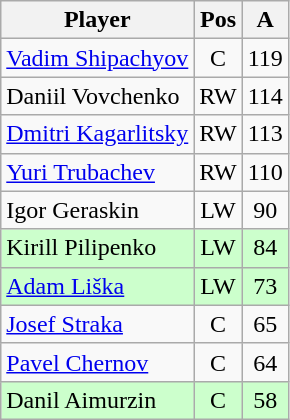<table class="wikitable">
<tr>
<th>Player</th>
<th>Pos</th>
<th>A</th>
</tr>
<tr style="text-align:center;">
<td style="text-align:left;"> <a href='#'>Vadim Shipachyov</a></td>
<td>C</td>
<td>119</td>
</tr>
<tr style="text-align:center;">
<td style="text-align:left;"> Daniil Vovchenko</td>
<td>RW</td>
<td>114</td>
</tr>
<tr style="text-align:center;">
<td style="text-align:left;"> <a href='#'>Dmitri Kagarlitsky</a></td>
<td>RW</td>
<td>113</td>
</tr>
<tr style="text-align:center;">
<td style="text-align:left;"> <a href='#'>Yuri Trubachev</a></td>
<td>RW</td>
<td>110</td>
</tr>
<tr style="text-align:center;">
<td style="text-align:left;"> Igor Geraskin</td>
<td>LW</td>
<td>90</td>
</tr>
<tr style="text-align:center;" bgcolor="#cfc">
<td style="text-align:left;"> Kirill Pilipenko</td>
<td>LW</td>
<td>84</td>
</tr>
<tr style="text-align:center;" bgcolor="#cfc">
<td style="text-align:left;"> <a href='#'>Adam Liška</a></td>
<td>LW</td>
<td>73</td>
</tr>
<tr style="text-align:center;">
<td style="text-align:left;"> <a href='#'>Josef Straka</a></td>
<td>C</td>
<td>65</td>
</tr>
<tr style="text-align:center;">
<td style="text-align:left;"> <a href='#'>Pavel Chernov</a></td>
<td>C</td>
<td>64</td>
</tr>
<tr style="text-align:center;" bgcolor="#cfc">
<td style="text-align:left;"> Danil Aimurzin</td>
<td>C</td>
<td>58</td>
</tr>
</table>
